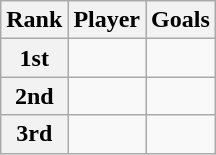<table class="wikitable">
<tr>
<th>Rank</th>
<th>Player</th>
<th>Goals</th>
</tr>
<tr>
<th>1st</th>
<td></td>
<td></td>
</tr>
<tr>
<th>2nd</th>
<td></td>
<td></td>
</tr>
<tr>
<th>3rd</th>
<td></td>
<td></td>
</tr>
</table>
